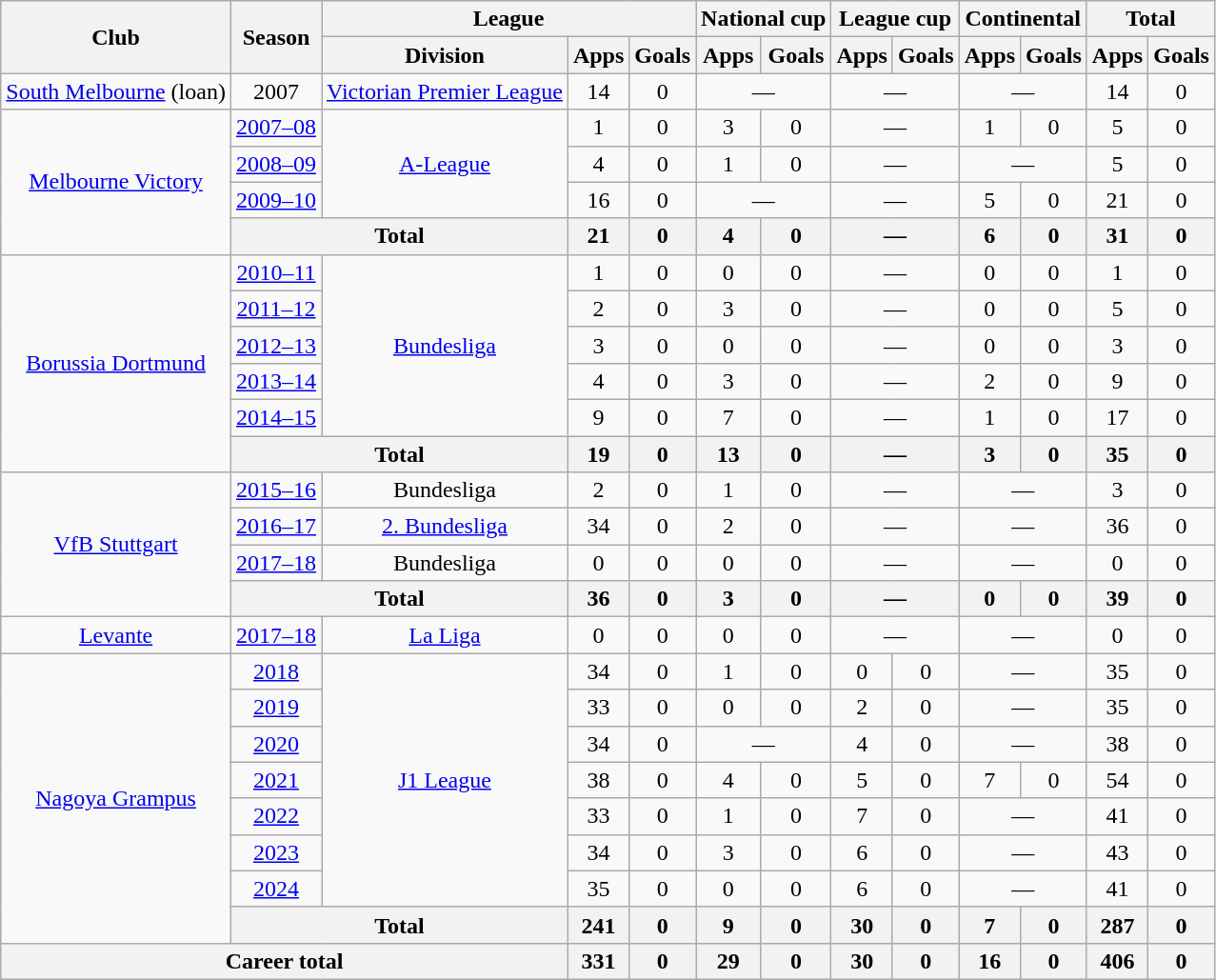<table class="wikitable" style="text-align:center">
<tr>
<th rowspan="2">Club</th>
<th rowspan="2">Season</th>
<th colspan="3">League</th>
<th colspan="2">National cup</th>
<th colspan="2">League cup</th>
<th colspan="2">Continental</th>
<th colspan="2">Total</th>
</tr>
<tr>
<th>Division</th>
<th>Apps</th>
<th>Goals</th>
<th>Apps</th>
<th>Goals</th>
<th>Apps</th>
<th>Goals</th>
<th>Apps</th>
<th>Goals</th>
<th>Apps</th>
<th>Goals</th>
</tr>
<tr>
<td><a href='#'>South Melbourne</a> (loan)</td>
<td>2007</td>
<td><a href='#'>Victorian Premier League</a></td>
<td>14</td>
<td>0</td>
<td colspan="2">—</td>
<td colspan="2">—</td>
<td colspan="2">—</td>
<td>14</td>
<td>0</td>
</tr>
<tr>
<td rowspan="4"><a href='#'>Melbourne Victory</a></td>
<td><a href='#'>2007–08</a></td>
<td rowspan="3"><a href='#'>A-League</a></td>
<td>1</td>
<td>0</td>
<td>3</td>
<td>0</td>
<td colspan="2">—</td>
<td>1</td>
<td>0</td>
<td>5</td>
<td>0</td>
</tr>
<tr>
<td><a href='#'>2008–09</a></td>
<td>4</td>
<td>0</td>
<td>1</td>
<td>0</td>
<td colspan="2">—</td>
<td colspan="2">—</td>
<td>5</td>
<td>0</td>
</tr>
<tr>
<td><a href='#'>2009–10</a></td>
<td>16</td>
<td>0</td>
<td colspan="2">—</td>
<td colspan="2">—</td>
<td>5</td>
<td>0</td>
<td>21</td>
<td>0</td>
</tr>
<tr>
<th colspan="2">Total</th>
<th>21</th>
<th>0</th>
<th>4</th>
<th>0</th>
<th colspan="2">—</th>
<th>6</th>
<th>0</th>
<th>31</th>
<th>0</th>
</tr>
<tr>
<td rowspan="6"><a href='#'>Borussia Dortmund</a></td>
<td><a href='#'>2010–11</a></td>
<td rowspan="5"><a href='#'>Bundesliga</a></td>
<td>1</td>
<td>0</td>
<td>0</td>
<td>0</td>
<td colspan="2">—</td>
<td>0</td>
<td>0</td>
<td>1</td>
<td>0</td>
</tr>
<tr>
<td><a href='#'>2011–12</a></td>
<td>2</td>
<td>0</td>
<td>3</td>
<td>0</td>
<td colspan="2">—</td>
<td>0</td>
<td>0</td>
<td>5</td>
<td>0</td>
</tr>
<tr>
<td><a href='#'>2012–13</a></td>
<td>3</td>
<td>0</td>
<td>0</td>
<td>0</td>
<td colspan="2">—</td>
<td>0</td>
<td>0</td>
<td>3</td>
<td>0</td>
</tr>
<tr>
<td><a href='#'>2013–14</a></td>
<td>4</td>
<td>0</td>
<td>3</td>
<td>0</td>
<td colspan="2">—</td>
<td>2</td>
<td>0</td>
<td>9</td>
<td>0</td>
</tr>
<tr>
<td><a href='#'>2014–15</a></td>
<td>9</td>
<td>0</td>
<td>7</td>
<td>0</td>
<td colspan="2">—</td>
<td>1</td>
<td>0</td>
<td>17</td>
<td>0</td>
</tr>
<tr>
<th colspan="2">Total</th>
<th>19</th>
<th>0</th>
<th>13</th>
<th>0</th>
<th colspan="2">—</th>
<th>3</th>
<th>0</th>
<th>35</th>
<th>0</th>
</tr>
<tr>
<td rowspan="4"><a href='#'>VfB Stuttgart</a></td>
<td><a href='#'>2015–16</a></td>
<td>Bundesliga</td>
<td>2</td>
<td>0</td>
<td>1</td>
<td>0</td>
<td colspan="2">—</td>
<td colspan="2">—</td>
<td>3</td>
<td>0</td>
</tr>
<tr>
<td><a href='#'>2016–17</a></td>
<td><a href='#'>2. Bundesliga</a></td>
<td>34</td>
<td>0</td>
<td>2</td>
<td>0</td>
<td colspan="2">—</td>
<td colspan="2">—</td>
<td>36</td>
<td>0</td>
</tr>
<tr>
<td><a href='#'>2017–18</a></td>
<td>Bundesliga</td>
<td>0</td>
<td>0</td>
<td>0</td>
<td>0</td>
<td colspan="2">—</td>
<td colspan="2">—</td>
<td>0</td>
<td>0</td>
</tr>
<tr>
<th colspan="2">Total</th>
<th>36</th>
<th>0</th>
<th>3</th>
<th>0</th>
<th colspan="2">—</th>
<th>0</th>
<th>0</th>
<th>39</th>
<th>0</th>
</tr>
<tr>
<td><a href='#'>Levante</a></td>
<td><a href='#'>2017–18</a></td>
<td><a href='#'>La Liga</a></td>
<td>0</td>
<td>0</td>
<td>0</td>
<td>0</td>
<td colspan="2">—</td>
<td colspan="2">—</td>
<td>0</td>
<td>0</td>
</tr>
<tr>
<td rowspan="8"><a href='#'>Nagoya Grampus</a></td>
<td><a href='#'>2018</a></td>
<td rowspan="7"><a href='#'>J1 League</a></td>
<td>34</td>
<td>0</td>
<td>1</td>
<td>0</td>
<td>0</td>
<td>0</td>
<td colspan="2">—</td>
<td>35</td>
<td>0</td>
</tr>
<tr>
<td><a href='#'>2019</a></td>
<td>33</td>
<td>0</td>
<td>0</td>
<td>0</td>
<td>2</td>
<td>0</td>
<td colspan="2">—</td>
<td>35</td>
<td>0</td>
</tr>
<tr>
<td><a href='#'>2020</a></td>
<td>34</td>
<td>0</td>
<td colspan="2">—</td>
<td>4</td>
<td>0</td>
<td colspan="2">—</td>
<td>38</td>
<td>0</td>
</tr>
<tr>
<td><a href='#'>2021</a></td>
<td>38</td>
<td>0</td>
<td>4</td>
<td>0</td>
<td>5</td>
<td>0</td>
<td>7</td>
<td>0</td>
<td>54</td>
<td>0</td>
</tr>
<tr>
<td><a href='#'>2022</a></td>
<td>33</td>
<td>0</td>
<td>1</td>
<td>0</td>
<td>7</td>
<td>0</td>
<td colspan="2">—</td>
<td>41</td>
<td>0</td>
</tr>
<tr>
<td><a href='#'>2023</a></td>
<td>34</td>
<td>0</td>
<td>3</td>
<td>0</td>
<td>6</td>
<td>0</td>
<td colspan="2">—</td>
<td>43</td>
<td>0</td>
</tr>
<tr>
<td><a href='#'>2024</a></td>
<td>35</td>
<td>0</td>
<td>0</td>
<td>0</td>
<td>6</td>
<td>0</td>
<td colspan="2">—</td>
<td>41</td>
<td>0</td>
</tr>
<tr>
<th colspan=2>Total</th>
<th>241</th>
<th>0</th>
<th>9</th>
<th>0</th>
<th>30</th>
<th>0</th>
<th>7</th>
<th>0</th>
<th>287</th>
<th>0</th>
</tr>
<tr>
<th colspan="3">Career total</th>
<th>331</th>
<th>0</th>
<th>29</th>
<th>0</th>
<th>30</th>
<th>0</th>
<th>16</th>
<th>0</th>
<th>406</th>
<th>0</th>
</tr>
</table>
